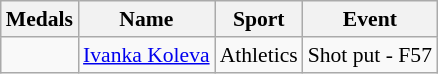<table class="wikitable sortable" style="font-size:90%">
<tr>
<th>Medals</th>
<th>Name</th>
<th>Sport</th>
<th>Event</th>
</tr>
<tr>
<td align=center></td>
<td><a href='#'>Ivanka Koleva</a></td>
<td>Athletics</td>
<td>Shot put - F57</td>
</tr>
</table>
